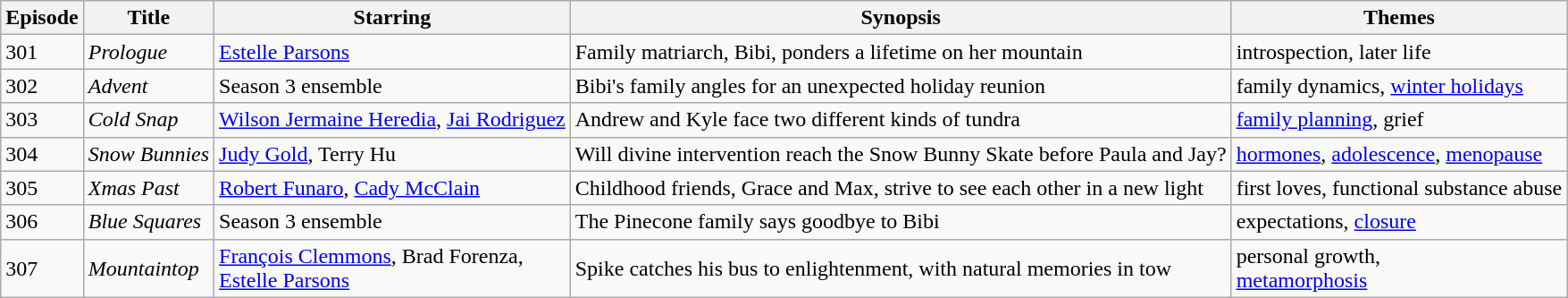<table class="wikitable">
<tr>
<th>Episode</th>
<th>Title</th>
<th>Starring</th>
<th>Synopsis</th>
<th>Themes</th>
</tr>
<tr>
<td>301</td>
<td><em>Prologue</em></td>
<td><a href='#'>Estelle Parsons</a></td>
<td>Family matriarch, Bibi, ponders a lifetime on her mountain</td>
<td>introspection, later life</td>
</tr>
<tr>
<td>302</td>
<td><em>Advent</em></td>
<td>Season 3 ensemble</td>
<td>Bibi's family angles for an unexpected holiday reunion</td>
<td>family dynamics, <a href='#'>winter holidays</a></td>
</tr>
<tr>
<td>303</td>
<td><em>Cold Snap</em></td>
<td><a href='#'>Wilson Jermaine Heredia</a>, <a href='#'>Jai Rodriguez</a></td>
<td>Andrew and Kyle face two different kinds of tundra</td>
<td><a href='#'>family planning</a>, grief</td>
</tr>
<tr>
<td>304</td>
<td><em>Snow Bunnies</em></td>
<td><a href='#'>Judy Gold</a>, Terry Hu</td>
<td>Will divine intervention reach the Snow Bunny Skate before Paula and Jay?</td>
<td><a href='#'>hormones</a>, <a href='#'>adolescence</a>, <a href='#'>menopause</a></td>
</tr>
<tr>
<td>305</td>
<td><em>Xmas Past</em></td>
<td><a href='#'>Robert Funaro</a>, <a href='#'>Cady McClain</a></td>
<td>Childhood friends, Grace and Max, strive to see each other in a new light</td>
<td>first loves, functional substance abuse</td>
</tr>
<tr>
<td>306</td>
<td><em>Blue Squares</em></td>
<td>Season 3 ensemble</td>
<td>The Pinecone family says goodbye to Bibi</td>
<td>expectations, <a href='#'>closure</a></td>
</tr>
<tr>
<td>307</td>
<td><em>Mountaintop</em></td>
<td><a href='#'>François Clemmons</a>, Brad Forenza,<br><a href='#'>Estelle Parsons</a></td>
<td>Spike catches his bus to enlightenment, with natural memories in tow</td>
<td>personal growth,<br><a href='#'>metamorphosis</a></td>
</tr>
</table>
